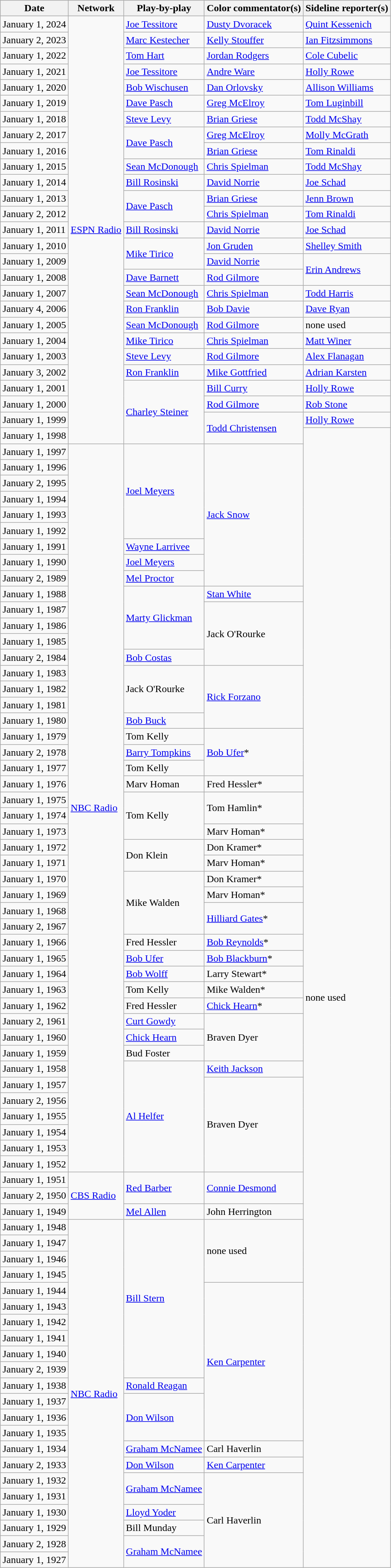<table class="wikitable">
<tr>
<th>Date</th>
<th>Network</th>
<th>Play-by-play</th>
<th>Color commentator(s)</th>
<th>Sideline reporter(s)</th>
</tr>
<tr>
<td>January 1, 2024</td>
<td rowspan=27><a href='#'>ESPN Radio</a></td>
<td><a href='#'>Joe Tessitore</a></td>
<td><a href='#'>Dusty Dvoracek</a></td>
<td><a href='#'>Quint Kessenich</a></td>
</tr>
<tr>
<td>January 2, 2023</td>
<td><a href='#'>Marc Kestecher</a></td>
<td><a href='#'>Kelly Stouffer</a></td>
<td><a href='#'>Ian Fitzsimmons</a></td>
</tr>
<tr>
<td>January 1, 2022</td>
<td><a href='#'>Tom Hart</a></td>
<td><a href='#'>Jordan Rodgers</a></td>
<td><a href='#'>Cole Cubelic</a></td>
</tr>
<tr>
<td>January 1, 2021</td>
<td><a href='#'>Joe Tessitore</a></td>
<td><a href='#'>Andre Ware</a></td>
<td><a href='#'>Holly Rowe</a></td>
</tr>
<tr>
<td>January 1, 2020</td>
<td><a href='#'>Bob Wischusen</a></td>
<td><a href='#'>Dan Orlovsky</a></td>
<td><a href='#'>Allison Williams</a></td>
</tr>
<tr>
<td>January 1, 2019</td>
<td><a href='#'>Dave Pasch</a></td>
<td><a href='#'>Greg McElroy</a></td>
<td><a href='#'>Tom Luginbill</a></td>
</tr>
<tr>
<td>January 1, 2018</td>
<td><a href='#'>Steve Levy</a></td>
<td><a href='#'>Brian Griese</a></td>
<td><a href='#'>Todd McShay</a></td>
</tr>
<tr>
<td>January 2, 2017</td>
<td rowspan=2><a href='#'>Dave Pasch</a></td>
<td><a href='#'>Greg McElroy</a></td>
<td><a href='#'>Molly McGrath</a></td>
</tr>
<tr>
<td>January 1, 2016</td>
<td><a href='#'>Brian Griese</a></td>
<td><a href='#'>Tom Rinaldi</a></td>
</tr>
<tr>
<td>January 1, 2015</td>
<td><a href='#'>Sean McDonough</a></td>
<td><a href='#'>Chris Spielman</a></td>
<td><a href='#'>Todd McShay</a></td>
</tr>
<tr>
<td>January 1, 2014</td>
<td><a href='#'>Bill Rosinski</a></td>
<td><a href='#'>David Norrie</a></td>
<td><a href='#'>Joe Schad</a></td>
</tr>
<tr>
<td>January 1, 2013</td>
<td rowspan=2><a href='#'>Dave Pasch</a></td>
<td><a href='#'>Brian Griese</a></td>
<td><a href='#'>Jenn Brown</a></td>
</tr>
<tr>
<td>January 2, 2012</td>
<td><a href='#'>Chris Spielman</a></td>
<td><a href='#'>Tom Rinaldi</a></td>
</tr>
<tr>
<td>January 1, 2011</td>
<td><a href='#'>Bill Rosinski</a></td>
<td><a href='#'>David Norrie</a></td>
<td><a href='#'>Joe Schad</a></td>
</tr>
<tr>
<td>January 1, 2010</td>
<td rowspan="2"><a href='#'>Mike Tirico</a></td>
<td><a href='#'>Jon Gruden</a></td>
<td><a href='#'>Shelley Smith</a></td>
</tr>
<tr>
<td>January 1, 2009</td>
<td><a href='#'>David Norrie</a></td>
<td rowspan=2><a href='#'>Erin Andrews</a></td>
</tr>
<tr>
<td>January 1, 2008</td>
<td><a href='#'>Dave Barnett</a></td>
<td><a href='#'>Rod Gilmore</a></td>
</tr>
<tr>
<td>January 1, 2007</td>
<td><a href='#'>Sean McDonough</a></td>
<td><a href='#'>Chris Spielman</a></td>
<td><a href='#'>Todd Harris</a></td>
</tr>
<tr>
<td>January 4, 2006</td>
<td><a href='#'>Ron Franklin</a></td>
<td><a href='#'>Bob Davie</a></td>
<td><a href='#'>Dave Ryan</a></td>
</tr>
<tr>
<td>January 1, 2005</td>
<td><a href='#'>Sean McDonough</a></td>
<td><a href='#'>Rod Gilmore</a></td>
<td>none used</td>
</tr>
<tr>
<td>January 1, 2004</td>
<td><a href='#'>Mike Tirico</a></td>
<td><a href='#'>Chris Spielman</a></td>
<td><a href='#'>Matt Winer</a></td>
</tr>
<tr>
<td>January 1, 2003</td>
<td><a href='#'>Steve Levy</a></td>
<td><a href='#'>Rod Gilmore</a></td>
<td><a href='#'>Alex Flanagan</a></td>
</tr>
<tr>
<td>January 3, 2002</td>
<td><a href='#'>Ron Franklin</a></td>
<td><a href='#'>Mike Gottfried</a></td>
<td><a href='#'>Adrian Karsten</a></td>
</tr>
<tr>
<td>January 1, 2001</td>
<td rowspan=4><a href='#'>Charley Steiner</a></td>
<td><a href='#'>Bill Curry</a></td>
<td><a href='#'>Holly Rowe</a></td>
</tr>
<tr>
<td>January 1, 2000</td>
<td><a href='#'>Rod Gilmore</a></td>
<td><a href='#'>Rob Stone</a></td>
</tr>
<tr>
<td>January 1, 1999</td>
<td rowspan=2><a href='#'>Todd Christensen</a></td>
<td><a href='#'>Holly Rowe</a></td>
</tr>
<tr>
<td>January 1, 1998</td>
<td rowspan="72">none used</td>
</tr>
<tr>
<td>January 1, 1997</td>
<td rowspan="46"><a href='#'>NBC Radio</a></td>
<td rowspan=6><a href='#'>Joel Meyers</a></td>
<td rowspan=9><a href='#'>Jack Snow</a></td>
</tr>
<tr>
<td>January 1, 1996</td>
</tr>
<tr>
<td>January 2, 1995</td>
</tr>
<tr>
<td>January 1, 1994</td>
</tr>
<tr>
<td>January 1, 1993</td>
</tr>
<tr>
<td>January 1, 1992</td>
</tr>
<tr>
<td>January 1, 1991</td>
<td><a href='#'>Wayne Larrivee</a></td>
</tr>
<tr>
<td>January 1, 1990</td>
<td><a href='#'>Joel Meyers</a></td>
</tr>
<tr>
<td>January 2, 1989</td>
<td><a href='#'>Mel Proctor</a></td>
</tr>
<tr>
<td>January 1, 1988</td>
<td rowspan="4"><a href='#'>Marty Glickman</a></td>
<td><a href='#'>Stan White</a></td>
</tr>
<tr>
<td>January 1, 1987</td>
<td rowspan="4">Jack O'Rourke</td>
</tr>
<tr>
<td>January 1, 1986</td>
</tr>
<tr>
<td>January 1, 1985</td>
</tr>
<tr>
<td>January 2, 1984</td>
<td><a href='#'>Bob Costas</a></td>
</tr>
<tr>
<td>January 1, 1983</td>
<td rowspan="3">Jack O'Rourke</td>
<td rowspan="4"><a href='#'>Rick Forzano</a></td>
</tr>
<tr>
<td>January 1, 1982</td>
</tr>
<tr>
<td>January 1, 1981</td>
</tr>
<tr>
<td>January 1, 1980</td>
<td><a href='#'>Bob Buck</a></td>
</tr>
<tr>
<td>January 1, 1979</td>
<td>Tom Kelly</td>
<td rowspan="3"><a href='#'>Bob Ufer</a>*</td>
</tr>
<tr>
<td>January 2, 1978</td>
<td><a href='#'>Barry Tompkins</a></td>
</tr>
<tr>
<td>January 1, 1977</td>
<td>Tom Kelly</td>
</tr>
<tr>
<td>January 1, 1976</td>
<td>Marv Homan</td>
<td>Fred Hessler*</td>
</tr>
<tr>
<td>January 1, 1975</td>
<td rowspan="3">Tom Kelly</td>
<td rowspan="2">Tom Hamlin*</td>
</tr>
<tr>
<td>January 1, 1974</td>
</tr>
<tr>
<td>January 1, 1973</td>
<td>Marv Homan*</td>
</tr>
<tr>
<td>January 1, 1972</td>
<td rowspan="2">Don Klein</td>
<td>Don Kramer*</td>
</tr>
<tr>
<td>January 1, 1971</td>
<td>Marv Homan*</td>
</tr>
<tr>
<td>January 1, 1970</td>
<td rowspan="4">Mike Walden</td>
<td>Don Kramer*</td>
</tr>
<tr>
<td>January 1, 1969</td>
<td>Marv Homan*</td>
</tr>
<tr>
<td>January 1, 1968</td>
<td rowspan="2"><a href='#'>Hilliard Gates</a>*</td>
</tr>
<tr>
<td>January 2, 1967</td>
</tr>
<tr>
<td>January 1, 1966</td>
<td>Fred Hessler</td>
<td><a href='#'>Bob Reynolds</a>*</td>
</tr>
<tr>
<td>January 1, 1965</td>
<td><a href='#'>Bob Ufer</a></td>
<td><a href='#'>Bob Blackburn</a>*</td>
</tr>
<tr>
<td>January 1, 1964</td>
<td><a href='#'>Bob Wolff</a></td>
<td>Larry Stewart*</td>
</tr>
<tr>
<td>January 1, 1963</td>
<td>Tom Kelly</td>
<td>Mike Walden*</td>
</tr>
<tr>
<td>January 1, 1962</td>
<td>Fred Hessler</td>
<td><a href='#'>Chick Hearn</a>*</td>
</tr>
<tr>
<td>January 2, 1961</td>
<td><a href='#'>Curt Gowdy</a></td>
<td rowspan="3">Braven Dyer</td>
</tr>
<tr>
<td>January 1, 1960</td>
<td><a href='#'>Chick Hearn</a></td>
</tr>
<tr>
<td>January 1, 1959</td>
<td>Bud Foster</td>
</tr>
<tr>
<td>January 1, 1958</td>
<td rowspan="7"><a href='#'>Al Helfer</a></td>
<td><a href='#'>Keith Jackson</a></td>
</tr>
<tr>
<td>January 1, 1957</td>
<td rowspan="6">Braven Dyer</td>
</tr>
<tr>
<td>January 2, 1956</td>
</tr>
<tr>
<td>January 1, 1955</td>
</tr>
<tr>
<td>January 1, 1954</td>
</tr>
<tr>
<td>January 1, 1953</td>
</tr>
<tr>
<td>January 1, 1952</td>
</tr>
<tr>
<td>January 1, 1951</td>
<td rowspan="3"><a href='#'>CBS Radio</a></td>
<td rowspan="2"><a href='#'>Red Barber</a></td>
<td rowspan="2"><a href='#'>Connie Desmond</a></td>
</tr>
<tr>
<td>January 2, 1950</td>
</tr>
<tr>
<td>January 1, 1949</td>
<td><a href='#'>Mel Allen</a></td>
<td>John Herrington</td>
</tr>
<tr>
<td>January 1, 1948</td>
<td rowspan="22"><a href='#'>NBC Radio</a></td>
<td rowspan="10"><a href='#'>Bill Stern</a></td>
<td rowspan="4">none used</td>
</tr>
<tr>
<td>January 1, 1947</td>
</tr>
<tr>
<td>January 1, 1946</td>
</tr>
<tr>
<td>January 1, 1945</td>
</tr>
<tr>
<td>January 1, 1944</td>
<td rowspan="10"><a href='#'>Ken Carpenter</a></td>
</tr>
<tr>
<td>January 1, 1943</td>
</tr>
<tr>
<td>January 1, 1942</td>
</tr>
<tr>
<td>January 1, 1941</td>
</tr>
<tr>
<td>January 1, 1940</td>
</tr>
<tr>
<td>January 2, 1939</td>
</tr>
<tr>
<td>January 1, 1938</td>
<td><a href='#'>Ronald Reagan</a></td>
</tr>
<tr>
<td>January 1, 1937</td>
<td rowspan="3"><a href='#'>Don Wilson</a></td>
</tr>
<tr>
<td>January 1, 1936</td>
</tr>
<tr>
<td>January 1, 1935</td>
</tr>
<tr>
<td>January 1, 1934</td>
<td><a href='#'>Graham McNamee</a></td>
<td>Carl Haverlin</td>
</tr>
<tr>
<td>January 2, 1933</td>
<td><a href='#'>Don Wilson</a></td>
<td><a href='#'>Ken Carpenter</a></td>
</tr>
<tr>
<td>January 1, 1932</td>
<td rowspan="2"><a href='#'>Graham McNamee</a></td>
<td rowspan="6">Carl Haverlin</td>
</tr>
<tr>
<td>January 1, 1931</td>
</tr>
<tr>
<td>January 1, 1930</td>
<td><a href='#'>Lloyd Yoder</a></td>
</tr>
<tr>
<td>January 1, 1929</td>
<td>Bill Munday</td>
</tr>
<tr>
<td>January 2, 1928</td>
<td rowspan="2"><a href='#'>Graham McNamee</a></td>
</tr>
<tr>
<td>January 1, 1927</td>
</tr>
</table>
